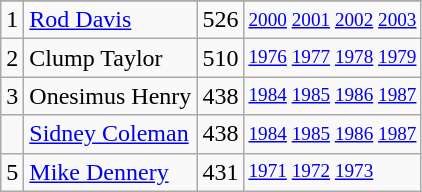<table class="wikitable">
<tr>
</tr>
<tr>
<td>1</td>
<td><a href='#'>Rod Davis</a></td>
<td>526</td>
<td style="font-size:80%;"><a href='#'>2000</a> <a href='#'>2001</a> <a href='#'>2002</a> <a href='#'>2003</a></td>
</tr>
<tr>
<td>2</td>
<td>Clump Taylor</td>
<td>510</td>
<td style="font-size:80%;"><a href='#'>1976</a> <a href='#'>1977</a> <a href='#'>1978</a> <a href='#'>1979</a></td>
</tr>
<tr>
<td>3</td>
<td>Onesimus Henry</td>
<td>438</td>
<td style="font-size:80%;"><a href='#'>1984</a> <a href='#'>1985</a> <a href='#'>1986</a> <a href='#'>1987</a></td>
</tr>
<tr>
<td></td>
<td><a href='#'>Sidney Coleman</a></td>
<td>438</td>
<td style="font-size:80%;"><a href='#'>1984</a> <a href='#'>1985</a> <a href='#'>1986</a> <a href='#'>1987</a></td>
</tr>
<tr>
<td>5</td>
<td><a href='#'>Mike Dennery</a></td>
<td>431</td>
<td style="font-size:80%;"><a href='#'>1971</a> <a href='#'>1972</a> <a href='#'>1973</a></td>
</tr>
</table>
